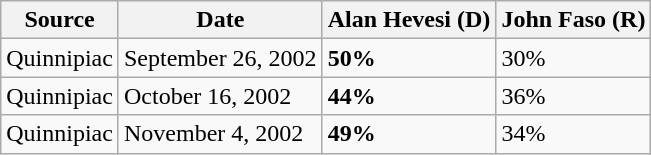<table class="wikitable">
<tr>
<th>Source</th>
<th>Date</th>
<th>Alan Hevesi (D)</th>
<th>John Faso (R)</th>
</tr>
<tr>
<td>Quinnipiac</td>
<td>September 26, 2002</td>
<td><strong>50%</strong></td>
<td>30%</td>
</tr>
<tr>
<td>Quinnipiac</td>
<td>October 16, 2002</td>
<td><strong>44%</strong></td>
<td>36%</td>
</tr>
<tr>
<td>Quinnipiac</td>
<td>November 4, 2002</td>
<td><strong>49%</strong></td>
<td>34%</td>
</tr>
</table>
